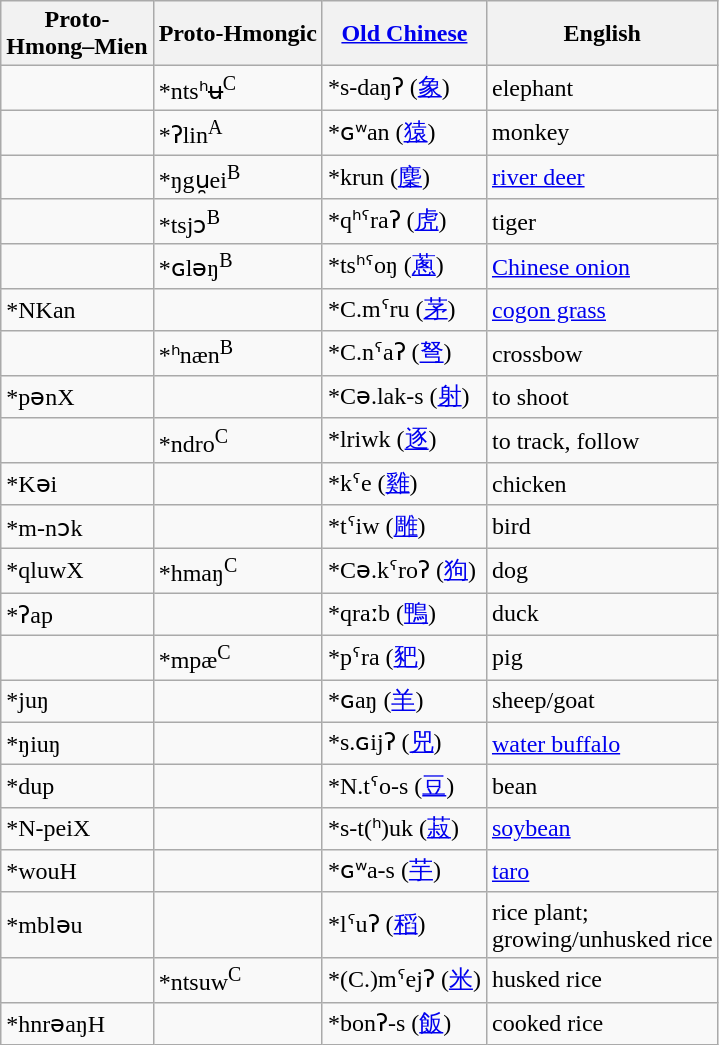<table class="wikitable">
<tr>
<th>Proto-<br>Hmong–Mien</th>
<th>Proto-Hmongic</th>
<th><a href='#'>Old Chinese</a></th>
<th>English</th>
</tr>
<tr>
<td></td>
<td>*ntsʰʉ<sup>C</sup></td>
<td>*s-daŋʔ (<a href='#'>象</a>)</td>
<td>elephant</td>
</tr>
<tr>
<td></td>
<td>*ʔlin<sup>A</sup></td>
<td>*ɢʷan (<a href='#'>猿</a>)</td>
<td>monkey</td>
</tr>
<tr>
<td></td>
<td>*ŋgu̯ei<sup>B</sup></td>
<td>*krun (<a href='#'>麇</a>)</td>
<td><a href='#'>river deer</a></td>
</tr>
<tr>
<td></td>
<td>*tsjɔ<sup>B</sup></td>
<td>*qʰˁraʔ (<a href='#'>虎</a>)</td>
<td>tiger</td>
</tr>
<tr>
<td></td>
<td>*ɢləŋ<sup>B</sup></td>
<td>*tsʰˁoŋ (<a href='#'>蔥</a>)</td>
<td><a href='#'>Chinese onion</a></td>
</tr>
<tr>
<td>*NKan</td>
<td></td>
<td>*C.mˁru (<a href='#'>茅</a>)</td>
<td><a href='#'>cogon grass</a></td>
</tr>
<tr>
<td></td>
<td>*ʰnæn<sup>B</sup></td>
<td>*C.nˁaʔ (<a href='#'>弩</a>)</td>
<td>crossbow</td>
</tr>
<tr>
<td>*pənX</td>
<td></td>
<td>*Cə.lak-s (<a href='#'>射</a>)</td>
<td>to shoot</td>
</tr>
<tr>
<td></td>
<td>*ndro<sup>C</sup></td>
<td>*lriwk (<a href='#'>逐</a>)</td>
<td>to track, follow</td>
</tr>
<tr>
<td>*Kəi</td>
<td></td>
<td>*kˁe (<a href='#'>雞</a>)</td>
<td>chicken</td>
</tr>
<tr>
<td>*m-nɔk</td>
<td></td>
<td>*tˁiw (<a href='#'>雕</a>)</td>
<td>bird</td>
</tr>
<tr>
<td>*qluwX</td>
<td>*hmaŋ<sup>C</sup></td>
<td>*Cə.kˁroʔ (<a href='#'>狗</a>)</td>
<td>dog</td>
</tr>
<tr>
<td>*ʔap</td>
<td></td>
<td>*qraːb (<a href='#'>鴨</a>)</td>
<td>duck</td>
</tr>
<tr>
<td></td>
<td>*mpæ<sup>C</sup></td>
<td>*pˁra (<a href='#'>豝</a>)</td>
<td>pig</td>
</tr>
<tr>
<td>*juŋ</td>
<td></td>
<td>*ɢaŋ (<a href='#'>羊</a>)</td>
<td>sheep/goat</td>
</tr>
<tr>
<td>*ŋiuŋ</td>
<td></td>
<td>*s.ɢijʔ (<a href='#'>兕</a>)</td>
<td><a href='#'>water buffalo</a></td>
</tr>
<tr>
<td>*dup</td>
<td></td>
<td>*N.tˁo-s (<a href='#'>豆</a>)</td>
<td>bean</td>
</tr>
<tr>
<td>*N-peiX</td>
<td></td>
<td>*s-t(ʰ)uk (<a href='#'>菽</a>)</td>
<td><a href='#'>soybean</a></td>
</tr>
<tr>
<td>*wouH</td>
<td></td>
<td>*ɢʷa-s (<a href='#'>芋</a>)</td>
<td><a href='#'>taro</a></td>
</tr>
<tr>
<td>*mbləu</td>
<td></td>
<td>*lˁuʔ (<a href='#'>稻</a>)</td>
<td>rice plant;<br>growing/unhusked rice</td>
</tr>
<tr>
<td></td>
<td>*ntsuw<sup>C</sup></td>
<td>*(C.)mˤejʔ (<a href='#'>米</a>)</td>
<td>husked rice</td>
</tr>
<tr>
<td>*hnrəaŋH</td>
<td></td>
<td>*bonʔ-s (<a href='#'>飯</a>)</td>
<td>cooked rice</td>
</tr>
</table>
